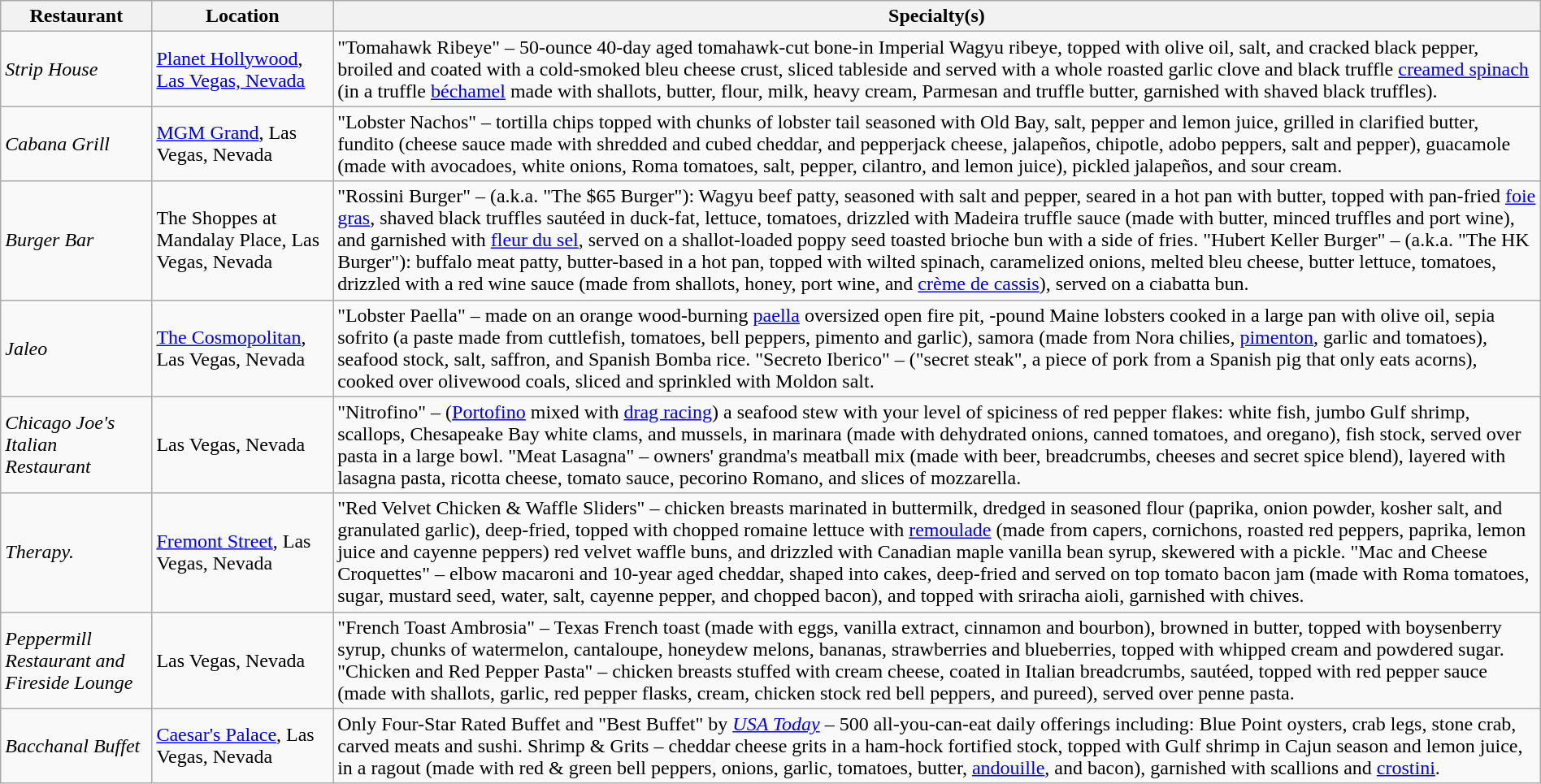<table class="wikitable" style="width:100%;">
<tr>
<th>Restaurant</th>
<th>Location</th>
<th>Specialty(s)</th>
</tr>
<tr>
<td><em>Strip House</em></td>
<td><a href='#'>Planet Hollywood</a>, <a href='#'>Las Vegas, Nevada</a></td>
<td>"Tomahawk Ribeye" – 50-ounce 40-day aged tomahawk-cut bone-in Imperial Wagyu ribeye, topped with olive oil, salt, and cracked black pepper, broiled and coated with a cold-smoked bleu cheese crust, sliced tableside and served with a whole roasted garlic clove and black truffle <a href='#'>creamed spinach</a> (in a truffle <a href='#'>béchamel</a> made with shallots, butter, flour, milk, heavy cream, Parmesan and truffle butter, garnished with shaved black truffles).</td>
</tr>
<tr>
<td><em>Cabana Grill</em></td>
<td><a href='#'>MGM Grand</a>, Las Vegas, Nevada</td>
<td>"Lobster Nachos" – tortilla chips topped with chunks of lobster tail seasoned with Old Bay, salt, pepper and lemon juice, grilled in clarified butter, fundito (cheese sauce made with shredded and cubed cheddar, and pepperjack cheese, jalapeños, chipotle, adobo peppers, salt and pepper), guacamole (made with avocadoes, white onions, Roma tomatoes, salt, pepper, cilantro, and lemon juice), pickled jalapeños, and sour cream.</td>
</tr>
<tr>
<td><em>Burger Bar</em></td>
<td>The Shoppes at Mandalay Place, Las Vegas, Nevada</td>
<td>"Rossini Burger" – (a.k.a. "The $65 Burger"): Wagyu beef patty, seasoned with salt and pepper, seared in a hot pan with butter, topped with pan-fried <a href='#'>foie gras</a>, shaved black truffles sautéed in duck-fat, lettuce, tomatoes, drizzled with Madeira truffle sauce (made with butter, minced truffles and port wine), and garnished with <a href='#'>fleur du sel</a>, served on a shallot-loaded poppy seed toasted brioche bun with a side of fries.  "Hubert Keller Burger" – (a.k.a. "The HK Burger"): buffalo meat patty, butter-based in a hot pan, topped with wilted spinach, caramelized onions, melted bleu cheese, butter lettuce, tomatoes, drizzled with a red wine sauce (made from shallots, honey, port wine, and <a href='#'>crème de cassis</a>), served on a ciabatta bun.</td>
</tr>
<tr>
<td><em>Jaleo</em></td>
<td><a href='#'>The Cosmopolitan</a>, Las Vegas, Nevada</td>
<td>"Lobster Paella" – made on an orange wood-burning <a href='#'>paella</a> oversized open fire pit, -pound Maine lobsters cooked in a large pan with olive oil, sepia sofrito (a paste made from cuttlefish, tomatoes, bell peppers, pimento and garlic), samora (made from Nora chilies, <a href='#'>pimenton</a>, garlic and tomatoes), seafood stock, salt, saffron, and Spanish Bomba rice. "Secreto Iberico" – ("secret steak", a piece of pork from a Spanish pig that only eats acorns), cooked over olivewood coals, sliced and sprinkled with Moldon salt.</td>
</tr>
<tr>
<td><em>Chicago Joe's Italian Restaurant</em></td>
<td>Las Vegas, Nevada</td>
<td>"Nitrofino" – (<a href='#'>Portofino</a> mixed with <a href='#'>drag racing</a>) a seafood stew with your level of spiciness of red pepper flakes:  white fish, jumbo Gulf shrimp, scallops, Chesapeake Bay white clams, and mussels, in marinara (made with dehydrated onions, canned tomatoes, and oregano), fish stock, served over pasta in a large bowl. "Meat Lasagna" – owners' grandma's meatball mix (made with beer, breadcrumbs, cheeses and secret spice blend), layered with lasagna pasta, ricotta cheese, tomato sauce, pecorino Romano, and slices of mozzarella.</td>
</tr>
<tr>
<td><em>Therapy.</em></td>
<td><a href='#'>Fremont Street</a>, Las Vegas, Nevada</td>
<td>"Red Velvet Chicken & Waffle Sliders" – chicken breasts marinated in buttermilk, dredged in seasoned flour (paprika, onion powder, kosher salt, and granulated garlic), deep-fried, topped with chopped romaine lettuce with <a href='#'>remoulade</a> (made from capers, cornichons, roasted red peppers, paprika, lemon juice and cayenne peppers) red velvet waffle buns, and drizzled with Canadian maple vanilla bean syrup, skewered with a pickle. "Mac and Cheese Croquettes" – elbow macaroni and 10-year aged cheddar, shaped into cakes, deep-fried and served on top tomato bacon jam (made with Roma tomatoes, sugar, mustard seed, water, salt, cayenne pepper, and chopped bacon), and topped with sriracha aioli, garnished with chives.</td>
</tr>
<tr>
<td><em>Peppermill Restaurant and Fireside Lounge</em></td>
<td>Las Vegas, Nevada</td>
<td>"French Toast Ambrosia" – Texas French toast (made with eggs, vanilla extract, cinnamon and bourbon), browned in butter, topped with boysenberry syrup, chunks of watermelon, cantaloupe, honeydew melons, bananas, strawberries and blueberries, topped with whipped cream and powdered sugar. "Chicken and Red Pepper Pasta" – chicken breasts stuffed with cream cheese, coated in Italian breadcrumbs, sautéed, topped with red pepper sauce (made with shallots, garlic, red pepper flasks, cream, chicken stock red bell peppers, and pureed), served over penne pasta.</td>
</tr>
<tr>
<td><em>Bacchanal Buffet</em></td>
<td><a href='#'>Caesar's Palace</a>, Las Vegas, Nevada</td>
<td>Only Four-Star Rated Buffet and "Best Buffet" by <em><a href='#'>USA Today</a></em> – 500 all-you-can-eat daily offerings including: Blue Point oysters, crab legs, stone crab, carved meats and sushi. Shrimp & Grits – cheddar cheese grits in a ham-hock fortified stock, topped with Gulf shrimp in Cajun season and lemon juice, in a ragout (made with red & green bell peppers, onions, garlic, tomatoes, butter, <a href='#'>andouille</a>, and bacon), garnished with scallions and <a href='#'>crostini</a>.</td>
</tr>
</table>
